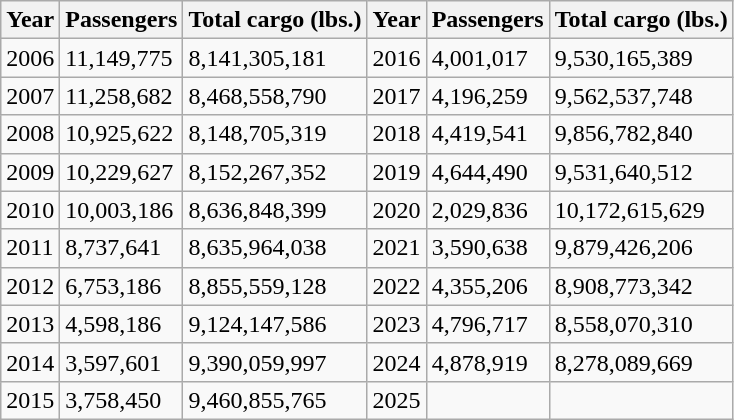<table class="wikitable">
<tr>
<th>Year</th>
<th>Passengers</th>
<th>Total cargo (lbs.)</th>
<th>Year</th>
<th>Passengers</th>
<th>Total cargo (lbs.)</th>
</tr>
<tr>
<td>2006</td>
<td>11,149,775</td>
<td>8,141,305,181</td>
<td>2016</td>
<td>4,001,017</td>
<td>9,530,165,389</td>
</tr>
<tr>
<td>2007</td>
<td>11,258,682</td>
<td>8,468,558,790</td>
<td>2017</td>
<td>4,196,259</td>
<td>9,562,537,748</td>
</tr>
<tr>
<td>2008</td>
<td>10,925,622</td>
<td>8,148,705,319</td>
<td>2018</td>
<td>4,419,541</td>
<td>9,856,782,840</td>
</tr>
<tr>
<td>2009</td>
<td>10,229,627</td>
<td>8,152,267,352</td>
<td>2019</td>
<td>4,644,490</td>
<td>9,531,640,512</td>
</tr>
<tr>
<td>2010</td>
<td>10,003,186</td>
<td>8,636,848,399</td>
<td>2020</td>
<td>2,029,836</td>
<td>10,172,615,629</td>
</tr>
<tr>
<td>2011</td>
<td>8,737,641</td>
<td>8,635,964,038</td>
<td>2021</td>
<td>3,590,638</td>
<td>9,879,426,206</td>
</tr>
<tr>
<td>2012</td>
<td>6,753,186</td>
<td>8,855,559,128</td>
<td>2022</td>
<td>4,355,206</td>
<td>8,908,773,342</td>
</tr>
<tr>
<td>2013</td>
<td>4,598,186</td>
<td>9,124,147,586</td>
<td>2023</td>
<td>4,796,717</td>
<td>8,558,070,310</td>
</tr>
<tr>
<td>2014</td>
<td>3,597,601</td>
<td>9,390,059,997</td>
<td>2024</td>
<td>4,878,919</td>
<td>8,278,089,669</td>
</tr>
<tr>
<td>2015</td>
<td>3,758,450</td>
<td>9,460,855,765</td>
<td>2025</td>
<td></td>
<td></td>
</tr>
</table>
